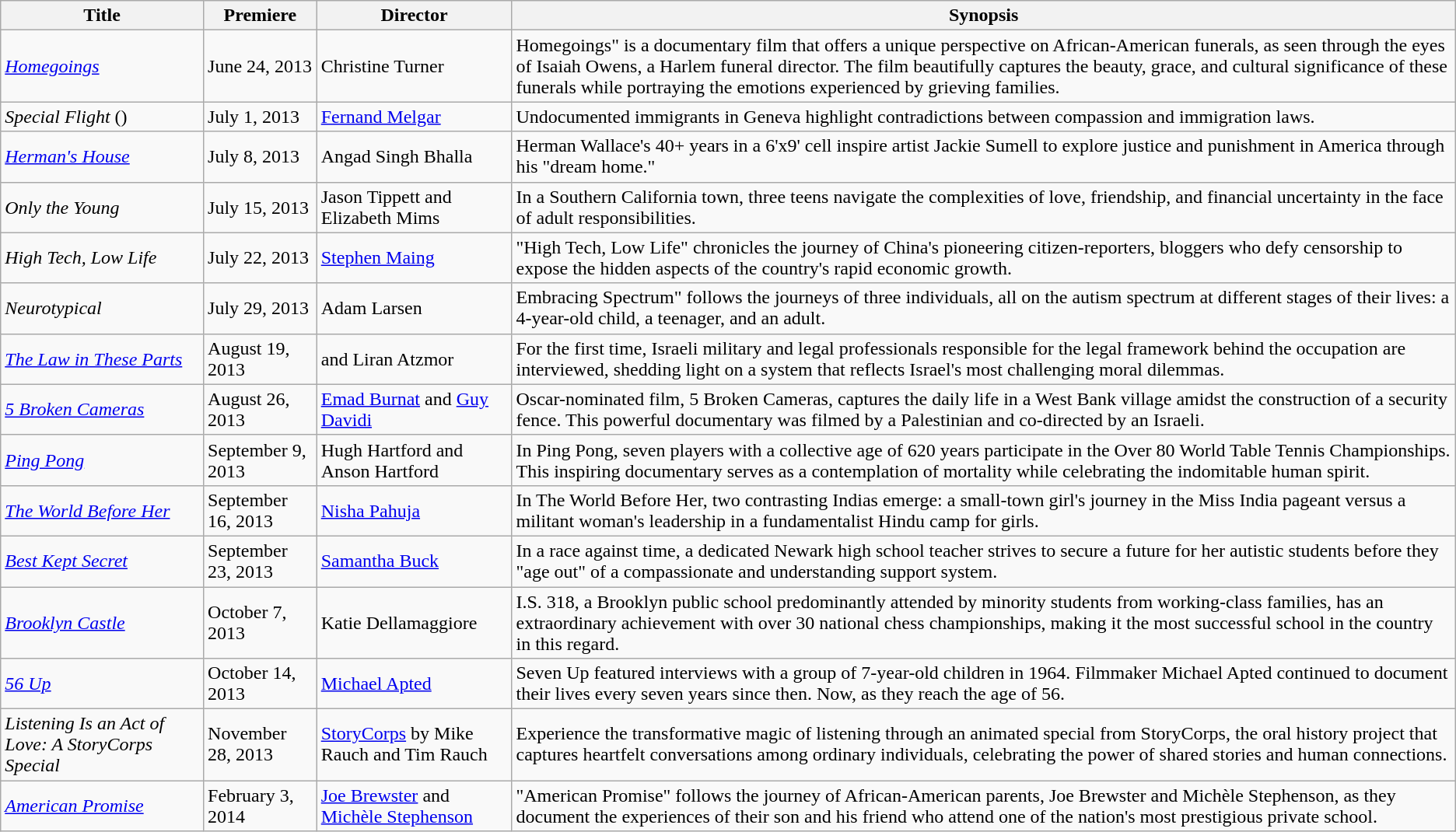<table class="wikitable sortable">
<tr>
<th>Title</th>
<th>Premiere</th>
<th>Director</th>
<th>Synopsis</th>
</tr>
<tr>
<td><em><a href='#'>Homegoings</a></em></td>
<td>June 24, 2013</td>
<td>Christine Turner</td>
<td>Homegoings" is a documentary film that offers a unique perspective on African-American funerals, as seen through the eyes of Isaiah Owens, a Harlem funeral director. The film beautifully captures the beauty, grace, and cultural significance of these funerals while portraying the emotions experienced by grieving families.</td>
</tr>
<tr>
<td><em>Special Flight</em> ()</td>
<td>July 1, 2013</td>
<td><a href='#'>Fernand Melgar</a></td>
<td>Undocumented immigrants in Geneva highlight contradictions between compassion and immigration laws.<br></td>
</tr>
<tr>
<td><em><a href='#'>Herman's House</a></em></td>
<td>July 8, 2013</td>
<td>Angad Singh Bhalla</td>
<td>Herman Wallace's 40+ years in a 6'x9' cell inspire artist Jackie Sumell to explore justice and punishment in America through his "dream home."<br></td>
</tr>
<tr>
<td><em>Only the Young</em></td>
<td>July 15, 2013</td>
<td>Jason Tippett and Elizabeth Mims</td>
<td>In a Southern California town, three teens navigate the complexities of love, friendship, and financial uncertainty in the face of adult responsibilities.<br></td>
</tr>
<tr>
<td><em>High Tech, Low Life</em></td>
<td>July 22, 2013</td>
<td><a href='#'>Stephen Maing</a></td>
<td>"High Tech, Low Life" chronicles the journey of China's pioneering citizen-reporters, bloggers who defy censorship to expose the hidden aspects of the country's rapid economic growth.</td>
</tr>
<tr>
<td><em>Neurotypical</em></td>
<td>July 29, 2013</td>
<td>Adam Larsen</td>
<td>Embracing Spectrum"  follows the journeys of three individuals, all on the autism spectrum at different stages of their lives: a 4-year-old child, a teenager, and an adult.</td>
</tr>
<tr>
<td><em><a href='#'>The Law in These Parts</a></em></td>
<td>August 19, 2013</td>
<td>and Liran Atzmor</td>
<td>For the first time, Israeli military and legal professionals responsible for the legal framework behind the occupation are interviewed, shedding light on a system that reflects Israel's most challenging moral dilemmas.</td>
</tr>
<tr>
<td><em><a href='#'>5 Broken Cameras</a></em></td>
<td>August 26, 2013</td>
<td><a href='#'>Emad Burnat</a> and <a href='#'>Guy Davidi</a></td>
<td>Oscar-nominated film, 5 Broken Cameras, captures the daily life in a West Bank village amidst the construction of a security fence. This powerful documentary was filmed by a Palestinian and co-directed by an Israeli.</td>
</tr>
<tr>
<td><em><a href='#'>Ping Pong</a></em></td>
<td>September 9, 2013</td>
<td>Hugh Hartford and Anson Hartford</td>
<td>In Ping Pong, seven players with a collective age of 620 years participate in the Over 80 World Table Tennis Championships. This inspiring documentary serves as a contemplation of mortality while celebrating the indomitable human spirit.</td>
</tr>
<tr>
<td><em><a href='#'>The World Before Her</a></em></td>
<td>September 16, 2013</td>
<td><a href='#'>Nisha Pahuja</a></td>
<td>In The World Before Her, two contrasting Indias emerge: a small-town girl's journey in the Miss India pageant versus a militant woman's leadership in a fundamentalist Hindu camp for girls.</td>
</tr>
<tr>
<td><em><a href='#'>Best Kept Secret</a></em></td>
<td>September 23, 2013</td>
<td><a href='#'>Samantha Buck</a></td>
<td>In a race against time, a dedicated Newark high school teacher strives to secure a future for her autistic students before they "age out" of a compassionate and understanding support system.</td>
</tr>
<tr>
<td><em><a href='#'>Brooklyn Castle</a></em></td>
<td>October 7, 2013</td>
<td>Katie Dellamaggiore</td>
<td>I.S. 318, a Brooklyn public school predominantly attended by minority students from working-class families, has an extraordinary achievement with over 30 national chess championships, making it the most successful school in the country in this regard.</td>
</tr>
<tr>
<td><em><a href='#'>56 Up</a></em></td>
<td>October 14, 2013</td>
<td><a href='#'>Michael Apted</a></td>
<td>Seven Up featured interviews with a group of 7-year-old children in 1964. Filmmaker Michael Apted continued to document their lives every seven years since then. Now, as they reach the age of 56.</td>
</tr>
<tr>
<td><em>Listening Is an Act of Love: A StoryCorps Special</em></td>
<td>November 28, 2013</td>
<td><a href='#'>StoryCorps</a> by Mike Rauch and Tim Rauch</td>
<td>Experience the transformative magic of listening through an animated special from StoryCorps, the oral history project that captures heartfelt conversations among ordinary individuals, celebrating the power of shared stories and human connections.</td>
</tr>
<tr>
<td><em><a href='#'>American Promise</a></em></td>
<td>February 3, 2014</td>
<td><a href='#'>Joe Brewster</a> and <a href='#'>Michèle Stephenson</a></td>
<td>"American Promise" follows the journey of African-American parents, Joe Brewster and Michèle Stephenson, as they document the experiences of their son and his friend who attend one of the nation's most prestigious private school.</td>
</tr>
</table>
